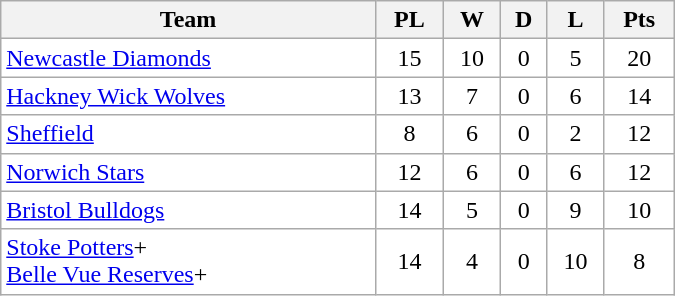<table class=wikitable width="450" style="background:#FFFFFF;">
<tr>
<th>Team</th>
<th>PL</th>
<th>W</th>
<th>D</th>
<th>L</th>
<th>Pts</th>
</tr>
<tr>
<td><a href='#'>Newcastle Diamonds</a></td>
<td align="center">15</td>
<td align="center">10</td>
<td align="center">0</td>
<td align="center">5</td>
<td align="center">20</td>
</tr>
<tr>
<td><a href='#'>Hackney Wick Wolves</a></td>
<td align="center">13</td>
<td align="center">7</td>
<td align="center">0</td>
<td align="center">6</td>
<td align="center">14</td>
</tr>
<tr>
<td><a href='#'>Sheffield</a></td>
<td align="center">8</td>
<td align="center">6</td>
<td align="center">0</td>
<td align="center">2</td>
<td align="center">12</td>
</tr>
<tr>
<td><a href='#'>Norwich Stars</a></td>
<td align="center">12</td>
<td align="center">6</td>
<td align="center">0</td>
<td align="center">6</td>
<td align="center">12</td>
</tr>
<tr>
<td><a href='#'>Bristol Bulldogs</a></td>
<td align="center">14</td>
<td align="center">5</td>
<td align="center">0</td>
<td align="center">9</td>
<td align="center">10</td>
</tr>
<tr>
<td><a href='#'>Stoke Potters</a>+<br> <a href='#'>Belle Vue Reserves</a>+</td>
<td align="center">14</td>
<td align="center">4</td>
<td align="center">0</td>
<td align="center">10</td>
<td align="center">8</td>
</tr>
</table>
